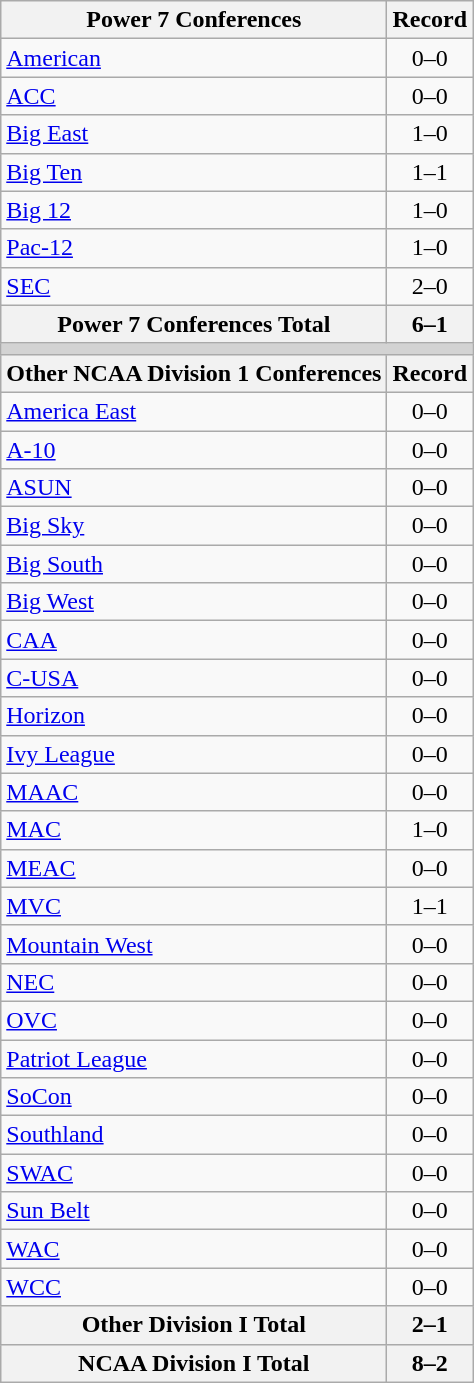<table class="wikitable">
<tr>
<th>Power 7 Conferences</th>
<th>Record</th>
</tr>
<tr>
<td><a href='#'>American</a></td>
<td align=center>0–0</td>
</tr>
<tr>
<td><a href='#'>ACC</a></td>
<td align=center>0–0</td>
</tr>
<tr>
<td><a href='#'>Big East</a></td>
<td align=center>1–0</td>
</tr>
<tr>
<td><a href='#'>Big Ten</a></td>
<td align=center>1–1</td>
</tr>
<tr>
<td><a href='#'>Big 12</a></td>
<td align=center>1–0</td>
</tr>
<tr>
<td><a href='#'>Pac-12</a></td>
<td align=center>1–0</td>
</tr>
<tr>
<td><a href='#'>SEC</a></td>
<td align=center>2–0</td>
</tr>
<tr>
<th>Power 7 Conferences Total</th>
<th>6–1</th>
</tr>
<tr>
<th colspan="2" style="background:lightgrey;"></th>
</tr>
<tr>
<th>Other NCAA Division 1 Conferences</th>
<th>Record</th>
</tr>
<tr>
<td><a href='#'>America East</a></td>
<td align=center>0–0</td>
</tr>
<tr>
<td><a href='#'>A-10</a></td>
<td align=center>0–0</td>
</tr>
<tr>
<td><a href='#'>ASUN</a></td>
<td align=center>0–0</td>
</tr>
<tr>
<td><a href='#'>Big Sky</a></td>
<td align=center>0–0</td>
</tr>
<tr>
<td><a href='#'>Big South</a></td>
<td align=center>0–0</td>
</tr>
<tr>
<td><a href='#'>Big West</a></td>
<td align=center>0–0</td>
</tr>
<tr>
<td><a href='#'>CAA</a></td>
<td align=center>0–0</td>
</tr>
<tr>
<td><a href='#'>C-USA</a></td>
<td align=center>0–0</td>
</tr>
<tr>
<td><a href='#'>Horizon</a></td>
<td align=center>0–0</td>
</tr>
<tr>
<td><a href='#'>Ivy League</a></td>
<td align=center>0–0</td>
</tr>
<tr>
<td><a href='#'>MAAC</a></td>
<td align=center>0–0</td>
</tr>
<tr>
<td><a href='#'>MAC</a></td>
<td align=center>1–0</td>
</tr>
<tr>
<td><a href='#'>MEAC</a></td>
<td align=center>0–0</td>
</tr>
<tr>
<td><a href='#'>MVC</a></td>
<td align=center>1–1</td>
</tr>
<tr>
<td><a href='#'>Mountain West</a></td>
<td align=center>0–0</td>
</tr>
<tr>
<td><a href='#'>NEC</a></td>
<td align=center>0–0</td>
</tr>
<tr>
<td><a href='#'>OVC</a></td>
<td align=center>0–0</td>
</tr>
<tr>
<td><a href='#'>Patriot League</a></td>
<td align=center>0–0</td>
</tr>
<tr>
<td><a href='#'>SoCon</a></td>
<td align=center>0–0</td>
</tr>
<tr>
<td><a href='#'>Southland</a></td>
<td align=center>0–0</td>
</tr>
<tr>
<td><a href='#'>SWAC</a></td>
<td align=center>0–0</td>
</tr>
<tr>
<td><a href='#'>Sun Belt</a></td>
<td align=center>0–0</td>
</tr>
<tr>
<td><a href='#'>WAC</a></td>
<td align=center>0–0</td>
</tr>
<tr>
<td><a href='#'>WCC</a></td>
<td align=center>0–0</td>
</tr>
<tr>
<th>Other Division I Total</th>
<th>2–1</th>
</tr>
<tr>
<th>NCAA Division I Total</th>
<th>8–2</th>
</tr>
</table>
